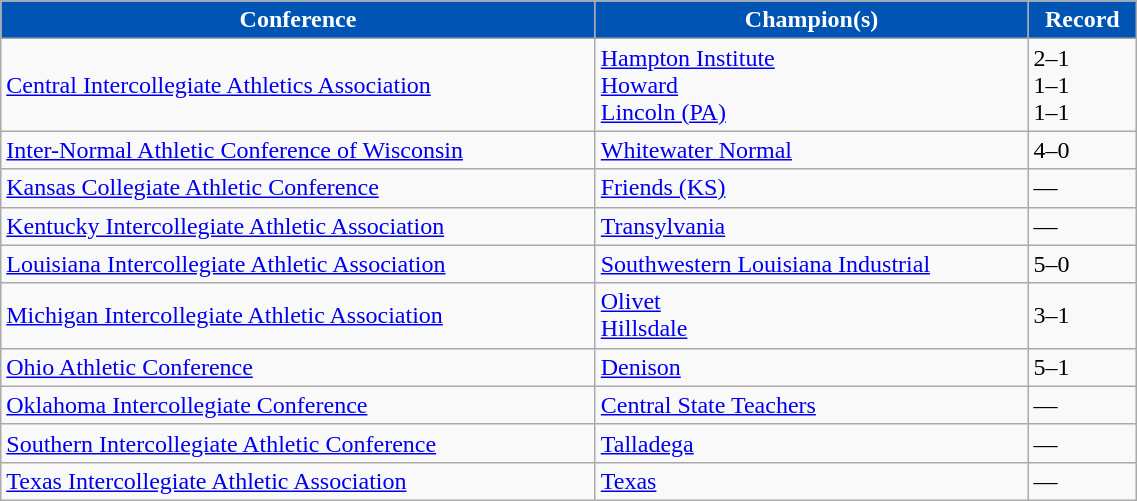<table class="wikitable" width="60%">
<tr>
<th style="background:#0054B3; color:#FFFFFF;">Conference</th>
<th style="background:#0054B3; color:#FFFFFF;">Champion(s)</th>
<th style="background:#0054B3; color:#FFFFFF;">Record</th>
</tr>
<tr align="left">
<td><a href='#'>Central Intercollegiate Athletics Association</a></td>
<td><a href='#'>Hampton Institute</a><br><a href='#'>Howard</a><br><a href='#'>Lincoln (PA)</a></td>
<td>2–1<br>1–1<br>1–1</td>
</tr>
<tr align="left">
<td><a href='#'>Inter-Normal Athletic Conference of Wisconsin</a></td>
<td><a href='#'>Whitewater Normal</a></td>
<td>4–0</td>
</tr>
<tr align="left">
<td><a href='#'>Kansas Collegiate Athletic Conference</a></td>
<td><a href='#'>Friends (KS)</a></td>
<td>—</td>
</tr>
<tr align="left">
<td><a href='#'>Kentucky Intercollegiate Athletic Association</a></td>
<td><a href='#'>Transylvania</a></td>
<td>—</td>
</tr>
<tr align="left">
<td><a href='#'>Louisiana Intercollegiate Athletic Association</a></td>
<td><a href='#'>Southwestern Louisiana Industrial</a></td>
<td>5–0</td>
</tr>
<tr align="left">
<td><a href='#'>Michigan Intercollegiate Athletic Association</a></td>
<td><a href='#'>Olivet</a><br><a href='#'>Hillsdale</a></td>
<td>3–1</td>
</tr>
<tr align="left">
<td><a href='#'>Ohio Athletic Conference</a></td>
<td><a href='#'>Denison</a></td>
<td>5–1</td>
</tr>
<tr align="left">
<td><a href='#'>Oklahoma Intercollegiate Conference</a></td>
<td><a href='#'>Central State Teachers</a></td>
<td>—</td>
</tr>
<tr align="left">
<td><a href='#'>Southern Intercollegiate Athletic Conference</a></td>
<td><a href='#'>Talladega</a></td>
<td>—</td>
</tr>
<tr align="left">
<td><a href='#'>Texas Intercollegiate Athletic Association</a></td>
<td><a href='#'>Texas</a></td>
<td>—</td>
</tr>
</table>
